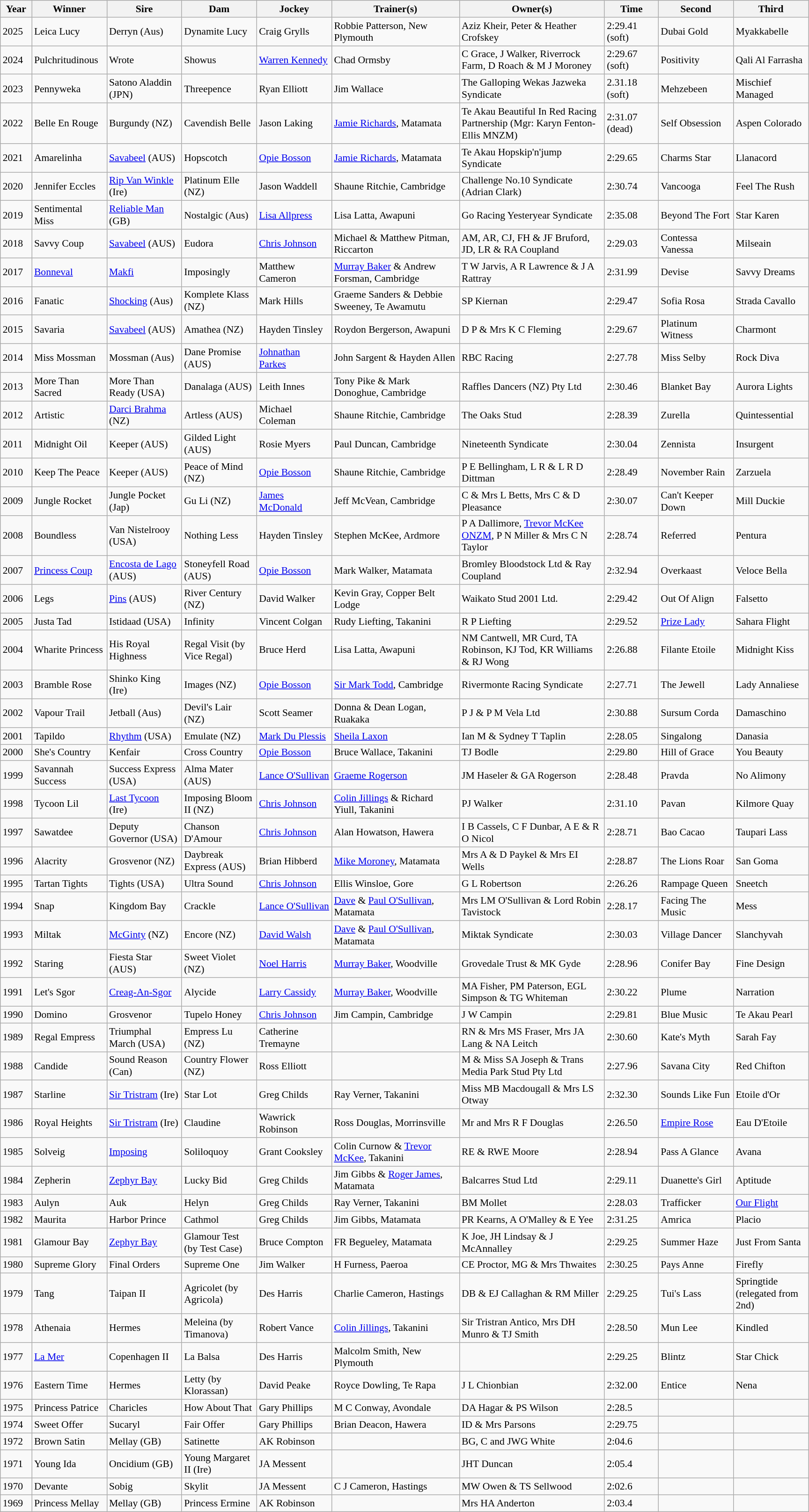<table class="wikitable sortable" style="font-size:90%">
<tr>
<th style="width:38px">Year<br></th>
<th style="width:100px">Winner<br></th>
<th style="width:100px">Sire<br></th>
<th style="width:100px">Dam<br></th>
<th style="width:100px">Jockey<br></th>
<th style="width:175px">Trainer(s)<br></th>
<th style="width:200px">Owner(s)</th>
<th style="width:70px">Time<br></th>
<th style="width:100px">Second<br></th>
<th style="width:100px">Third<br></th>
</tr>
<tr>
<td>2025</td>
<td>Leica Lucy</td>
<td>Derryn (Aus)</td>
<td>Dynamite Lucy</td>
<td>Craig Grylls</td>
<td>Robbie Patterson, New Plymouth</td>
<td>Aziz Kheir, Peter & Heather Crofskey</td>
<td>2:29.41 (soft)</td>
<td>Dubai Gold</td>
<td>Myakkabelle</td>
</tr>
<tr>
<td>2024</td>
<td>Pulchritudinous</td>
<td>Wrote</td>
<td>Showus</td>
<td><a href='#'>Warren Kennedy</a></td>
<td>Chad Ormsby</td>
<td>C Grace, J Walker, Riverrock Farm, D Roach & M J Moroney</td>
<td>2:29.67 (soft)</td>
<td>Positivity</td>
<td>Qali Al Farrasha</td>
</tr>
<tr>
<td>2023</td>
<td>Pennyweka</td>
<td>Satono Aladdin (JPN)</td>
<td>Threepence</td>
<td>Ryan Elliott</td>
<td>Jim Wallace</td>
<td>The Galloping Wekas Jazweka Syndicate</td>
<td>2.31.18 (soft)</td>
<td>Mehzebeen</td>
<td>Mischief Managed</td>
</tr>
<tr>
<td>2022</td>
<td>Belle En Rouge</td>
<td>Burgundy (NZ)</td>
<td>Cavendish Belle</td>
<td>Jason Laking</td>
<td><a href='#'>Jamie Richards</a>, Matamata</td>
<td>Te Akau Beautiful In Red Racing Partnership (Mgr: Karyn Fenton-Ellis MNZM)</td>
<td>2:31.07 (dead)</td>
<td>Self Obsession</td>
<td>Aspen Colorado</td>
</tr>
<tr>
<td>2021</td>
<td>Amarelinha</td>
<td><a href='#'>Savabeel</a> (AUS)</td>
<td>Hopscotch</td>
<td><a href='#'>Opie Bosson</a></td>
<td><a href='#'>Jamie Richards</a>, Matamata</td>
<td>Te Akau Hopskip'n'jump Syndicate</td>
<td>2:29.65</td>
<td>Charms Star</td>
<td>Llanacord</td>
</tr>
<tr>
<td>2020</td>
<td>Jennifer Eccles</td>
<td><a href='#'>Rip Van Winkle</a> (Ire)</td>
<td>Platinum Elle (NZ)</td>
<td>Jason Waddell</td>
<td>Shaune Ritchie, Cambridge</td>
<td>Challenge No.10 Syndicate (Adrian Clark)</td>
<td>2:30.74</td>
<td>Vancooga</td>
<td>Feel The Rush</td>
</tr>
<tr>
<td>2019</td>
<td>Sentimental Miss</td>
<td><a href='#'>Reliable Man</a> (GB)</td>
<td>Nostalgic (Aus)</td>
<td><a href='#'>Lisa Allpress</a></td>
<td>Lisa Latta, Awapuni</td>
<td>Go Racing Yesteryear Syndicate</td>
<td>2:35.08</td>
<td>Beyond The Fort</td>
<td>Star Karen</td>
</tr>
<tr>
<td>2018</td>
<td>Savvy Coup</td>
<td><a href='#'>Savabeel</a> (AUS)</td>
<td>Eudora</td>
<td><a href='#'>Chris Johnson</a></td>
<td>Michael & Matthew Pitman, Riccarton</td>
<td>AM, AR, CJ, FH & JF Bruford, JD, LR & RA Coupland</td>
<td>2:29.03</td>
<td>Contessa Vanessa</td>
<td>Milseain</td>
</tr>
<tr>
<td>2017</td>
<td><a href='#'>Bonneval</a></td>
<td><a href='#'>Makfi</a></td>
<td>Imposingly</td>
<td>Matthew Cameron</td>
<td><a href='#'>Murray Baker</a> & Andrew Forsman, Cambridge</td>
<td>T W Jarvis, A R Lawrence & J A Rattray</td>
<td>2:31.99</td>
<td>Devise</td>
<td>Savvy Dreams</td>
</tr>
<tr>
<td>2016</td>
<td>Fanatic</td>
<td><a href='#'>Shocking</a> (Aus)</td>
<td>Komplete Klass (NZ)</td>
<td>Mark Hills</td>
<td>Graeme Sanders & Debbie Sweeney, Te Awamutu</td>
<td>SP Kiernan</td>
<td>2:29.47</td>
<td>Sofia Rosa</td>
<td>Strada Cavallo</td>
</tr>
<tr>
<td>2015</td>
<td>Savaria</td>
<td><a href='#'>Savabeel</a> (AUS)</td>
<td>Amathea (NZ)</td>
<td>Hayden Tinsley</td>
<td>Roydon Bergerson, Awapuni</td>
<td>D P & Mrs K C Fleming</td>
<td>2:29.67</td>
<td>Platinum Witness</td>
<td>Charmont</td>
</tr>
<tr>
<td>2014</td>
<td>Miss Mossman</td>
<td>Mossman (Aus)</td>
<td>Dane Promise (AUS)</td>
<td><a href='#'>Johnathan Parkes</a></td>
<td>John Sargent & Hayden Allen</td>
<td>RBC Racing</td>
<td>2:27.78</td>
<td>Miss Selby</td>
<td>Rock Diva</td>
</tr>
<tr>
<td>2013</td>
<td>More Than Sacred</td>
<td>More Than Ready (USA)</td>
<td>Danalaga (AUS)</td>
<td>Leith Innes</td>
<td>Tony Pike & Mark Donoghue, Cambridge</td>
<td>Raffles Dancers (NZ) Pty Ltd</td>
<td>2:30.46</td>
<td>Blanket Bay</td>
<td>Aurora Lights</td>
</tr>
<tr>
<td>2012</td>
<td>Artistic</td>
<td><a href='#'>Darci Brahma</a> (NZ)</td>
<td>Artless (AUS)</td>
<td>Michael Coleman</td>
<td>Shaune Ritchie, Cambridge</td>
<td>The Oaks Stud</td>
<td>2:28.39</td>
<td>Zurella</td>
<td>Quintessential</td>
</tr>
<tr>
<td>2011</td>
<td>Midnight Oil</td>
<td>Keeper (AUS)</td>
<td>Gilded Light (AUS)</td>
<td>Rosie Myers</td>
<td>Paul Duncan, Cambridge</td>
<td>Nineteenth Syndicate</td>
<td>2:30.04</td>
<td>Zennista</td>
<td>Insurgent</td>
</tr>
<tr>
<td>2010</td>
<td>Keep The Peace</td>
<td>Keeper (AUS)</td>
<td>Peace of Mind (NZ)</td>
<td><a href='#'>Opie Bosson</a></td>
<td>Shaune Ritchie, Cambridge</td>
<td>P E Bellingham, L R & L R D Dittman</td>
<td>2:28.49</td>
<td>November Rain</td>
<td>Zarzuela</td>
</tr>
<tr>
<td>2009</td>
<td>Jungle Rocket</td>
<td>Jungle Pocket (Jap)</td>
<td>Gu Li (NZ)</td>
<td><a href='#'>James McDonald</a></td>
<td>Jeff McVean, Cambridge</td>
<td>C & Mrs L Betts, Mrs C & D Pleasance</td>
<td>2:30.07</td>
<td>Can't Keeper Down</td>
<td>Mill Duckie</td>
</tr>
<tr>
<td>2008</td>
<td>Boundless</td>
<td>Van Nistelrooy (USA)</td>
<td>Nothing Less</td>
<td>Hayden Tinsley</td>
<td>Stephen McKee, Ardmore</td>
<td>P A Dallimore, <a href='#'>Trevor McKee ONZM</a>, P N Miller & Mrs C N Taylor</td>
<td>2:28.74</td>
<td>Referred</td>
<td>Pentura</td>
</tr>
<tr>
<td>2007</td>
<td><a href='#'>Princess Coup</a></td>
<td><a href='#'>Encosta de Lago</a> (AUS)</td>
<td>Stoneyfell Road (AUS)</td>
<td><a href='#'>Opie Bosson</a></td>
<td>Mark Walker, Matamata</td>
<td>Bromley Bloodstock Ltd & Ray Coupland</td>
<td>2:32.94</td>
<td>Overkaast</td>
<td>Veloce Bella</td>
</tr>
<tr>
<td>2006</td>
<td>Legs</td>
<td><a href='#'>Pins</a> (AUS)</td>
<td>River Century (NZ)</td>
<td>David Walker</td>
<td>Kevin Gray, Copper Belt Lodge</td>
<td>Waikato Stud 2001 Ltd.</td>
<td>2:29.42</td>
<td>Out Of Align</td>
<td>Falsetto</td>
</tr>
<tr>
<td>2005</td>
<td>Justa Tad</td>
<td>Istidaad (USA)</td>
<td>Infinity</td>
<td>Vincent Colgan</td>
<td>Rudy Liefting, Takanini</td>
<td>R P Liefting</td>
<td>2:29.52</td>
<td><a href='#'>Prize Lady</a></td>
<td>Sahara Flight</td>
</tr>
<tr>
<td>2004</td>
<td>Wharite Princess</td>
<td>His Royal Highness</td>
<td>Regal Visit (by Vice Regal)</td>
<td>Bruce Herd</td>
<td>Lisa Latta, Awapuni</td>
<td>NM Cantwell, MR Curd, TA Robinson, KJ Tod, KR Williams & RJ Wong</td>
<td>2:26.88</td>
<td>Filante Etoile</td>
<td>Midnight Kiss</td>
</tr>
<tr>
<td>2003</td>
<td>Bramble Rose</td>
<td>Shinko King (Ire)</td>
<td>Images (NZ)</td>
<td><a href='#'>Opie Bosson</a></td>
<td><a href='#'>Sir Mark Todd</a>, Cambridge</td>
<td>Rivermonte Racing Syndicate</td>
<td>2:27.71</td>
<td>The Jewell</td>
<td>Lady Annaliese</td>
</tr>
<tr>
<td>2002</td>
<td>Vapour Trail</td>
<td>Jetball (Aus)</td>
<td>Devil's Lair (NZ)</td>
<td>Scott Seamer</td>
<td>Donna & Dean Logan, Ruakaka</td>
<td>P J & P M Vela Ltd</td>
<td>2:30.88</td>
<td>Sursum Corda</td>
<td>Damaschino</td>
</tr>
<tr>
<td>2001</td>
<td>Tapildo</td>
<td><a href='#'>Rhythm</a> (USA)</td>
<td>Emulate (NZ)</td>
<td><a href='#'>Mark Du Plessis</a></td>
<td><a href='#'>Sheila Laxon</a></td>
<td>Ian M & Sydney T Taplin</td>
<td>2:28.05</td>
<td>Singalong</td>
<td>Danasia</td>
</tr>
<tr>
<td>2000</td>
<td>She's Country</td>
<td>Kenfair</td>
<td>Cross Country</td>
<td><a href='#'>Opie Bosson</a></td>
<td>Bruce Wallace, Takanini</td>
<td>TJ Bodle</td>
<td>2:29.80</td>
<td>Hill of Grace</td>
<td>You Beauty</td>
</tr>
<tr>
<td>1999</td>
<td>Savannah Success</td>
<td>Success Express (USA)</td>
<td>Alma Mater (AUS)</td>
<td><a href='#'>Lance O'Sullivan</a></td>
<td><a href='#'>Graeme Rogerson</a></td>
<td>JM Haseler & GA Rogerson</td>
<td>2:28.48</td>
<td>Pravda</td>
<td>No Alimony</td>
</tr>
<tr>
<td>1998</td>
<td>Tycoon Lil</td>
<td><a href='#'>Last Tycoon</a> (Ire)</td>
<td>Imposing Bloom II (NZ)</td>
<td><a href='#'>Chris Johnson</a></td>
<td><a href='#'>Colin Jillings</a> & Richard Yiull, Takanini</td>
<td>PJ Walker</td>
<td>2:31.10</td>
<td>Pavan</td>
<td>Kilmore Quay</td>
</tr>
<tr>
<td>1997</td>
<td>Sawatdee</td>
<td>Deputy Governor (USA)</td>
<td>Chanson D'Amour</td>
<td><a href='#'>Chris Johnson</a></td>
<td>Alan Howatson, Hawera</td>
<td>I B Cassels, C F Dunbar, A E & R O Nicol</td>
<td>2:28.71</td>
<td>Bao Cacao</td>
<td>Taupari Lass</td>
</tr>
<tr>
<td>1996</td>
<td>Alacrity</td>
<td>Grosvenor (NZ)</td>
<td>Daybreak Express (AUS)</td>
<td>Brian Hibberd</td>
<td><a href='#'>Mike Moroney</a>, Matamata</td>
<td>Mrs A & D Paykel & Mrs EI Wells</td>
<td>2:28.87</td>
<td>The Lions Roar</td>
<td>San Goma</td>
</tr>
<tr>
<td>1995</td>
<td>Tartan Tights</td>
<td>Tights (USA)</td>
<td>Ultra Sound</td>
<td><a href='#'>Chris Johnson</a></td>
<td>Ellis Winsloe, Gore</td>
<td>G L Robertson</td>
<td>2:26.26</td>
<td>Rampage Queen</td>
<td>Sneetch</td>
</tr>
<tr>
<td>1994</td>
<td>Snap</td>
<td>Kingdom Bay</td>
<td>Crackle</td>
<td><a href='#'>Lance O'Sullivan</a></td>
<td><a href='#'>Dave</a> & <a href='#'>Paul O'Sullivan</a>, Matamata</td>
<td>Mrs LM O'Sullivan & Lord Robin Tavistock</td>
<td>2:28.17</td>
<td>Facing The Music</td>
<td>Mess</td>
</tr>
<tr>
<td>1993</td>
<td>Miltak</td>
<td><a href='#'>McGinty</a> (NZ)</td>
<td>Encore (NZ)</td>
<td><a href='#'>David Walsh</a></td>
<td><a href='#'>Dave</a> & <a href='#'>Paul O'Sullivan</a>, Matamata</td>
<td>Miktak Syndicate</td>
<td>2:30.03</td>
<td>Village Dancer</td>
<td>Slanchyvah</td>
</tr>
<tr>
<td>1992</td>
<td>Staring</td>
<td>Fiesta Star (AUS)</td>
<td>Sweet Violet (NZ)</td>
<td><a href='#'>Noel Harris</a></td>
<td><a href='#'>Murray Baker</a>, Woodville</td>
<td>Grovedale Trust & MK Gyde</td>
<td>2:28.96</td>
<td>Conifer Bay</td>
<td>Fine Design</td>
</tr>
<tr>
<td>1991</td>
<td>Let's Sgor</td>
<td><a href='#'>Creag-An-Sgor</a></td>
<td>Alycide</td>
<td><a href='#'>Larry Cassidy</a></td>
<td><a href='#'>Murray Baker</a>, Woodville</td>
<td>MA Fisher, PM Paterson, EGL Simpson & TG Whiteman</td>
<td>2:30.22</td>
<td>Plume</td>
<td>Narration</td>
</tr>
<tr>
<td>1990</td>
<td>Domino</td>
<td>Grosvenor</td>
<td>Tupelo Honey</td>
<td><a href='#'>Chris Johnson</a></td>
<td>Jim Campin, Cambridge</td>
<td>J W Campin</td>
<td>2:29.81</td>
<td>Blue Music</td>
<td>Te Akau Pearl</td>
</tr>
<tr>
<td>1989</td>
<td>Regal Empress</td>
<td>Triumphal March (USA)</td>
<td>Empress Lu (NZ)</td>
<td>Catherine Tremayne</td>
<td></td>
<td>RN & Mrs MS Fraser, Mrs JA Lang & NA Leitch</td>
<td>2:30.60</td>
<td>Kate's Myth</td>
<td>Sarah Fay</td>
</tr>
<tr>
<td>1988</td>
<td>Candide</td>
<td>Sound Reason (Can)</td>
<td>Country Flower (NZ)</td>
<td>Ross Elliott</td>
<td></td>
<td>M & Miss SA Joseph & Trans Media Park Stud Pty Ltd</td>
<td>2:27.96</td>
<td>Savana City</td>
<td>Red Chifton</td>
</tr>
<tr>
<td>1987</td>
<td>Starline</td>
<td><a href='#'>Sir Tristram</a> (Ire)</td>
<td>Star Lot</td>
<td>Greg Childs</td>
<td>Ray Verner, Takanini</td>
<td>Miss MB Macdougall & Mrs LS Otway</td>
<td>2:32.30</td>
<td>Sounds Like Fun</td>
<td>Etoile d'Or</td>
</tr>
<tr>
<td>1986</td>
<td>Royal Heights</td>
<td><a href='#'>Sir Tristram</a> (Ire)</td>
<td>Claudine</td>
<td>Wawrick Robinson</td>
<td>Ross Douglas, Morrinsville</td>
<td>Mr and Mrs R F Douglas</td>
<td>2:26.50</td>
<td><a href='#'>Empire Rose</a></td>
<td>Eau D'Etoile</td>
</tr>
<tr>
<td>1985</td>
<td>Solveig</td>
<td><a href='#'>Imposing</a></td>
<td>Soliloquoy</td>
<td>Grant Cooksley</td>
<td>Colin Curnow & <a href='#'>Trevor McKee</a>, Takanini</td>
<td>RE & RWE Moore</td>
<td>2:28.94</td>
<td>Pass A Glance</td>
<td>Avana</td>
</tr>
<tr>
<td>1984</td>
<td>Zepherin</td>
<td><a href='#'>Zephyr Bay</a></td>
<td>Lucky Bid</td>
<td>Greg Childs</td>
<td>Jim Gibbs & <a href='#'>Roger James</a>, Matamata</td>
<td>Balcarres Stud Ltd</td>
<td>2:29.11</td>
<td>Duanette's Girl</td>
<td>Aptitude</td>
</tr>
<tr>
<td>1983</td>
<td>Aulyn</td>
<td>Auk</td>
<td>Helyn</td>
<td>Greg Childs</td>
<td>Ray Verner, Takanini</td>
<td>BM Mollet</td>
<td>2:28.03</td>
<td>Trafficker</td>
<td><a href='#'>Our Flight</a></td>
</tr>
<tr>
<td>1982</td>
<td>Maurita</td>
<td>Harbor Prince</td>
<td>Cathmol</td>
<td>Greg Childs</td>
<td>Jim Gibbs, Matamata</td>
<td>PR Kearns, A O'Malley & E Yee</td>
<td>2:31.25</td>
<td>Amrica</td>
<td>Placio</td>
</tr>
<tr>
<td>1981</td>
<td>Glamour Bay</td>
<td><a href='#'>Zephyr Bay</a></td>
<td>Glamour Test (by Test Case)</td>
<td>Bruce Compton</td>
<td>FR Begueley, Matamata</td>
<td>K Joe, JH Lindsay & J McAnnalley</td>
<td>2:29.25</td>
<td>Summer Haze</td>
<td>Just From Santa</td>
</tr>
<tr>
<td>1980</td>
<td>Supreme Glory</td>
<td>Final Orders</td>
<td>Supreme One</td>
<td>Jim Walker</td>
<td>H Furness, Paeroa</td>
<td>CE Proctor, MG & Mrs Thwaites</td>
<td>2:30.25</td>
<td>Pays Anne</td>
<td>Firefly</td>
</tr>
<tr>
<td>1979</td>
<td>Tang</td>
<td>Taipan II</td>
<td>Agricolet (by Agricola)</td>
<td>Des Harris</td>
<td>Charlie Cameron, Hastings</td>
<td>DB & EJ Callaghan & RM Miller</td>
<td>2:29.25</td>
<td>Tui's Lass</td>
<td>Springtide (relegated from 2nd)</td>
</tr>
<tr>
<td>1978</td>
<td>Athenaia</td>
<td>Hermes</td>
<td>Meleina (by Timanova)</td>
<td>Robert Vance</td>
<td><a href='#'>Colin Jillings</a>, Takanini</td>
<td>Sir Tristran Antico, Mrs DH Munro & TJ Smith</td>
<td>2:28.50</td>
<td>Mun Lee</td>
<td>Kindled</td>
</tr>
<tr>
<td>1977</td>
<td><a href='#'>La Mer</a></td>
<td>Copenhagen II</td>
<td>La Balsa</td>
<td>Des Harris</td>
<td>Malcolm Smith, New Plymouth</td>
<td></td>
<td>2:29.25</td>
<td>Blintz</td>
<td>Star Chick</td>
</tr>
<tr>
<td>1976</td>
<td>Eastern Time</td>
<td>Hermes</td>
<td>Letty (by Klorassan)</td>
<td>David Peake</td>
<td>Royce Dowling, Te Rapa</td>
<td>J L Chionbian</td>
<td>2:32.00</td>
<td>Entice</td>
<td>Nena</td>
</tr>
<tr>
<td>1975</td>
<td>Princess Patrice</td>
<td>Charicles</td>
<td>How About That</td>
<td>Gary Phillips</td>
<td>M C Conway, Avondale</td>
<td>DA Hagar & PS Wilson</td>
<td>2:28.5</td>
<td></td>
<td></td>
</tr>
<tr>
<td>1974</td>
<td>Sweet Offer</td>
<td>Sucaryl</td>
<td>Fair Offer</td>
<td>Gary Phillips</td>
<td>Brian Deacon, Hawera</td>
<td>ID & Mrs Parsons</td>
<td>2:29.75</td>
<td></td>
<td></td>
</tr>
<tr>
<td>1972</td>
<td>Brown Satin</td>
<td>Mellay (GB)</td>
<td>Satinette</td>
<td>AK Robinson</td>
<td></td>
<td>BG, C and JWG White</td>
<td>2:04.6</td>
<td></td>
<td></td>
</tr>
<tr>
<td>1971</td>
<td>Young Ida</td>
<td>Oncidium (GB)</td>
<td>Young Margaret II (Ire) </td>
<td>JA Messent</td>
<td></td>
<td>JHT Duncan</td>
<td>2:05.4</td>
<td></td>
<td></td>
</tr>
<tr>
<td>1970</td>
<td>Devante</td>
<td>Sobig</td>
<td>Skylit</td>
<td>JA Messent</td>
<td>C J Cameron, Hastings</td>
<td>MW Owen & TS Sellwood</td>
<td>2:02.6</td>
<td></td>
<td></td>
</tr>
<tr>
<td>1969</td>
<td>Princess Mellay</td>
<td>Mellay (GB)</td>
<td>Princess Ermine </td>
<td>AK Robinson</td>
<td></td>
<td>Mrs HA Anderton</td>
<td>2:03.4</td>
<td></td>
<td></td>
</tr>
</table>
